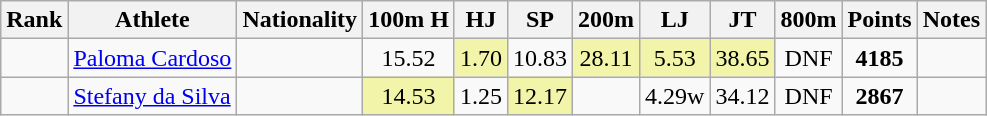<table class="wikitable sortable" style=" text-align:center;">
<tr>
<th>Rank</th>
<th>Athlete</th>
<th>Nationality</th>
<th>100m H</th>
<th>HJ</th>
<th>SP</th>
<th>200m</th>
<th>LJ</th>
<th>JT</th>
<th>800m</th>
<th>Points</th>
<th>Notes</th>
</tr>
<tr>
<td></td>
<td align=left><a href='#'>Paloma Cardoso</a></td>
<td align=left></td>
<td>15.52</td>
<td bgcolor=#F2F5A9>1.70</td>
<td>10.83</td>
<td bgcolor=#F2F5A9>28.11</td>
<td bgcolor=#F2F5A9>5.53</td>
<td bgcolor=#F2F5A9>38.65</td>
<td>DNF</td>
<td><strong>4185</strong></td>
<td></td>
</tr>
<tr>
<td></td>
<td align=left><a href='#'>Stefany da Silva</a></td>
<td align=left></td>
<td bgcolor=#F2F5A9>14.53</td>
<td>1.25</td>
<td bgcolor=#F2F5A9>12.17</td>
<td></td>
<td>4.29w</td>
<td>34.12</td>
<td>DNF</td>
<td><strong>2867</strong></td>
<td></td>
</tr>
</table>
